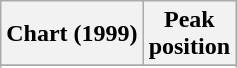<table class="wikitable sortable plainrowheaders" style="text-align:center">
<tr>
<th scope="col">Chart (1999)</th>
<th scope="col">Peak<br>position</th>
</tr>
<tr>
</tr>
<tr>
</tr>
<tr>
</tr>
<tr>
</tr>
</table>
